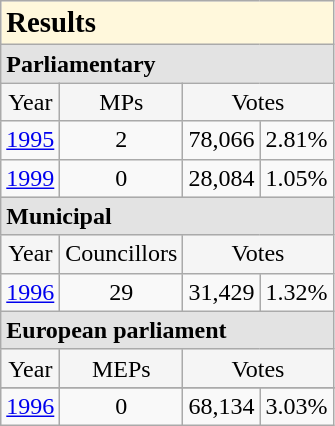<table class="wikitable">
<tr>
<td valign="top" style=background:#FFF8DC colspan=4><big><strong>Results</strong></big></td>
</tr>
<tr>
<td valign="top" style=background:#e3e3e3 colspan=4><strong>Parliamentary</strong></td>
</tr>
<tr>
<td align="center" style=background:#f5f5f5>Year</td>
<td align="center" style=background:#f5f5f5>MPs</td>
<td align="center" style=background:#f5f5f5 colspan=2>Votes</td>
</tr>
<tr>
<td align="center"><a href='#'>1995</a></td>
<td align="center">2</td>
<td align="right">78,066</td>
<td align="right">2.81%</td>
</tr>
<tr>
<td align="center"><a href='#'>1999</a></td>
<td align="center">0</td>
<td align="right">28,084</td>
<td align="right">1.05%</td>
</tr>
<tr>
<td valign="top" colspan=4 style=background:#e3e3e3><strong>Municipal</strong></td>
</tr>
<tr>
<td align="center" style=background:#f5f5f5>Year</td>
<td align="center" style=background:#f5f5f5>Councillors</td>
<td align="center" style=background:#f5f5f5 colspan=2>Votes</td>
</tr>
<tr>
<td align="center"><a href='#'>1996</a></td>
<td align="center">29</td>
<td align="right">31,429</td>
<td align="right">1.32%</td>
</tr>
<tr>
<td valign="top" colspan=4 style=background:#e3e3e3><strong>European parliament</strong></td>
</tr>
<tr>
<td align="center" style=background:#f5f5f5>Year</td>
<td align="center" style=background:#f5f5f5>MEPs</td>
<td align="center" style=background:#f5f5f5 colspan=2>Votes</td>
</tr>
<tr>
</tr>
<tr>
<td align="center"><a href='#'>1996</a></td>
<td align="center">0</td>
<td align="right">68,134</td>
<td align="right">3.03%</td>
</tr>
</table>
